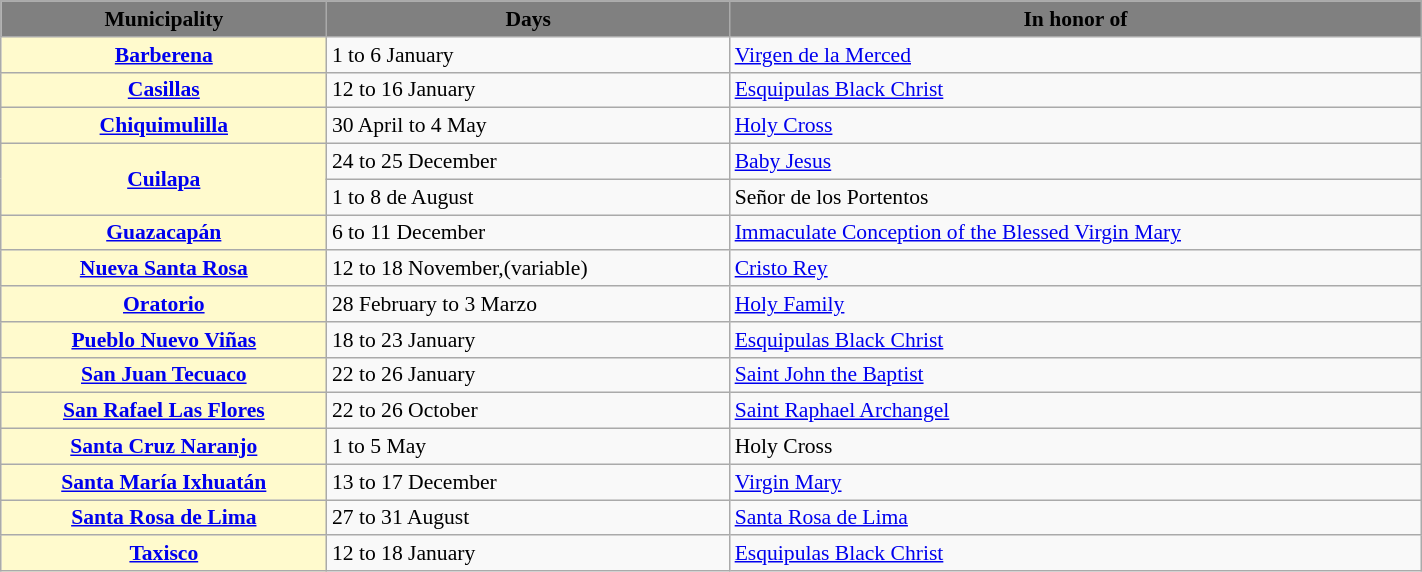<table class="wikitable mw-collapsible" width=75% align=center style=font-size:0.9em>
<tr style=color:white; align=center;>
</tr>
<tr>
<th style=background:gray;>Municipality</th>
<th style=background:gray;>Days</th>
<th style=background:gray;>In honor of</th>
</tr>
<tr>
<th style=background:lemonchiffon;><a href='#'>Barberena</a></th>
<td>1 to 6 January</td>
<td><a href='#'>Virgen de la Merced</a></td>
</tr>
<tr>
<th style=background:lemonchiffon;><a href='#'>Casillas</a></th>
<td>12 to 16 January</td>
<td><a href='#'>Esquipulas Black Christ</a></td>
</tr>
<tr>
<th style=background:lemonchiffon;><a href='#'>Chiquimulilla</a></th>
<td>30 April to 4 May</td>
<td><a href='#'>Holy Cross</a></td>
</tr>
<tr>
<th style=background:lemonchiffon; rowspan=2><a href='#'>Cuilapa</a></th>
<td>24 to 25 December</td>
<td><a href='#'>Baby Jesus</a></td>
</tr>
<tr>
<td>1 to 8 de August</td>
<td>Señor de los Portentos</td>
</tr>
<tr>
<th style=background:lemonchiffon;><a href='#'>Guazacapán</a></th>
<td>6 to 11 December</td>
<td><a href='#'>Immaculate Conception of the Blessed Virgin Mary</a></td>
</tr>
<tr>
<th style=background:lemonchiffon;><a href='#'>Nueva Santa Rosa</a></th>
<td>12 to 18 November,(variable)</td>
<td><a href='#'>Cristo Rey</a></td>
</tr>
<tr>
<th style=background:lemonchiffon;><a href='#'>Oratorio</a></th>
<td>28 February to 3 Marzo</td>
<td><a href='#'>Holy Family</a></td>
</tr>
<tr>
<th style=background:lemonchiffon;><a href='#'>Pueblo Nuevo Viñas</a></th>
<td>18 to 23 January</td>
<td><a href='#'>Esquipulas Black Christ</a></td>
</tr>
<tr>
<th style=background:lemonchiffon;><a href='#'>San Juan Tecuaco</a></th>
<td>22 to 26 January</td>
<td><a href='#'>Saint John the Baptist</a></td>
</tr>
<tr>
<th style=background:lemonchiffon;><a href='#'>San Rafael Las Flores</a></th>
<td>22 to 26 October</td>
<td><a href='#'>Saint Raphael Archangel</a></td>
</tr>
<tr>
<th style=background:lemonchiffon;><a href='#'>Santa Cruz Naranjo</a></th>
<td>1 to 5 May</td>
<td>Holy Cross</td>
</tr>
<tr>
<th style=background:lemonchiffon;><a href='#'>Santa María Ixhuatán</a></th>
<td>13 to 17 December</td>
<td><a href='#'>Virgin Mary</a></td>
</tr>
<tr>
<th style=background:lemonchiffon;><a href='#'>Santa Rosa de Lima</a></th>
<td>27 to 31 August</td>
<td><a href='#'>Santa Rosa de Lima</a></td>
</tr>
<tr>
<th style=background:lemonchiffon;><a href='#'>Taxisco</a></th>
<td>12 to 18 January</td>
<td><a href='#'>Esquipulas Black Christ</a></td>
</tr>
</table>
